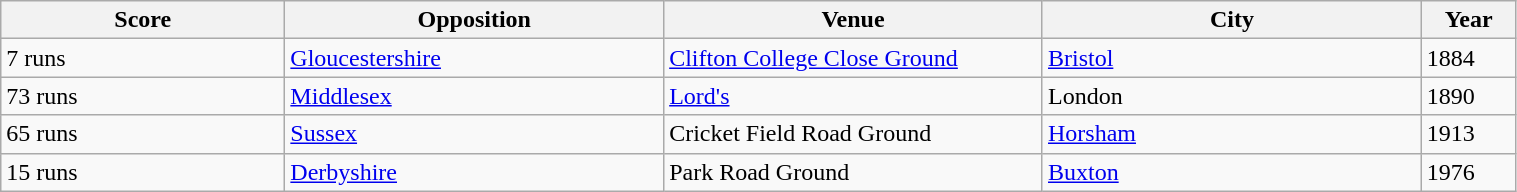<table class="wikitable" width=80%|>
<tr>
<th width=15%>Score</th>
<th width=20%>Opposition</th>
<th width=20%>Venue</th>
<th width=20%>City</th>
<th width=5%>Year</th>
</tr>
<tr>
<td>7 runs</td>
<td><a href='#'>Gloucestershire</a></td>
<td><a href='#'>Clifton College Close Ground</a></td>
<td><a href='#'>Bristol</a></td>
<td>1884</td>
</tr>
<tr>
<td>73 runs</td>
<td><a href='#'>Middlesex</a></td>
<td><a href='#'>Lord's</a></td>
<td>London</td>
<td>1890</td>
</tr>
<tr>
<td>65 runs</td>
<td><a href='#'>Sussex</a></td>
<td>Cricket Field Road Ground</td>
<td><a href='#'>Horsham</a></td>
<td>1913</td>
</tr>
<tr>
<td>15 runs</td>
<td><a href='#'>Derbyshire</a></td>
<td>Park Road Ground</td>
<td><a href='#'>Buxton</a></td>
<td>1976</td>
</tr>
</table>
